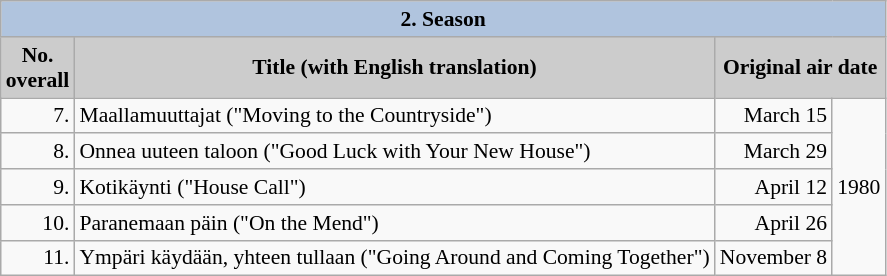<table class="wikitable" style="font-size:90%">
<tr>
<th colspan=4 style="background:#B0C4DE;">2. Season</th>
</tr>
<tr>
<th style="background:#ccc;">No.<br>overall</th>
<th style="background:#ccc;">Title (with English translation)</th>
<th style="background:#ccc;" colspan=2>Original air date</th>
</tr>
<tr>
<td align=right>7.</td>
<td>Maallamuuttajat ("Moving to the Countryside")</td>
<td align=right>March 15</td>
<td rowspan=5>1980</td>
</tr>
<tr>
<td align=right>8.</td>
<td>Onnea uuteen taloon ("Good Luck with Your New House")</td>
<td align=right>March 29</td>
</tr>
<tr>
<td align=right>9.</td>
<td>Kotikäynti ("House Call")</td>
<td align=right>April 12</td>
</tr>
<tr>
<td align=right>10.</td>
<td>Paranemaan päin ("On the Mend")</td>
<td align=right>April 26</td>
</tr>
<tr>
<td align=right>11.</td>
<td>Ympäri käydään, yhteen tullaan ("Going Around and Coming Together")</td>
<td align=right>November 8</td>
</tr>
</table>
